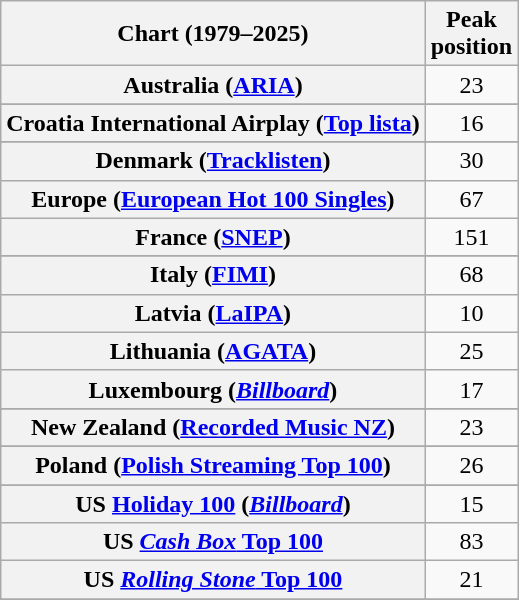<table class="wikitable sortable plainrowheaders" style="text-align:center">
<tr>
<th scope="col">Chart (1979–2025)</th>
<th scope="col">Peak<br>position</th>
</tr>
<tr>
<th scope="row">Australia (<a href='#'>ARIA</a>)</th>
<td>23</td>
</tr>
<tr>
</tr>
<tr>
</tr>
<tr>
</tr>
<tr>
<th scope="row">Croatia International Airplay (<a href='#'>Top lista</a>)</th>
<td>16</td>
</tr>
<tr>
</tr>
<tr>
<th scope="row">Denmark (<a href='#'>Tracklisten</a>)</th>
<td>30</td>
</tr>
<tr>
<th scope="row">Europe (<a href='#'>European Hot 100 Singles</a>)</th>
<td>67</td>
</tr>
<tr>
<th scope="row">France (<a href='#'>SNEP</a>)</th>
<td>151</td>
</tr>
<tr>
</tr>
<tr>
</tr>
<tr>
</tr>
<tr>
</tr>
<tr>
</tr>
<tr>
<th scope="row">Italy (<a href='#'>FIMI</a>)</th>
<td>68</td>
</tr>
<tr>
<th scope="row">Latvia (<a href='#'>LaIPA</a>)</th>
<td>10</td>
</tr>
<tr>
<th scope="row">Lithuania (<a href='#'>AGATA</a>)</th>
<td>25</td>
</tr>
<tr>
<th scope="row">Luxembourg (<em><a href='#'>Billboard</a></em>)</th>
<td>17</td>
</tr>
<tr>
</tr>
<tr>
<th scope="row">New Zealand (<a href='#'>Recorded Music NZ</a>)</th>
<td>23</td>
</tr>
<tr>
</tr>
<tr>
<th scope="row">Poland (<a href='#'>Polish Streaming Top 100</a>)</th>
<td>26</td>
</tr>
<tr>
</tr>
<tr>
</tr>
<tr>
</tr>
<tr>
</tr>
<tr>
</tr>
<tr>
</tr>
<tr>
</tr>
<tr>
</tr>
<tr>
<th scope="row">US <a href='#'>Holiday 100</a> (<em><a href='#'>Billboard</a></em>)</th>
<td>15</td>
</tr>
<tr>
<th scope="row">US <a href='#'><em>Cash Box</em> Top 100</a></th>
<td>83</td>
</tr>
<tr>
<th scope="row">US <a href='#'><em>Rolling Stone</em> Top 100</a></th>
<td>21</td>
</tr>
<tr>
</tr>
</table>
